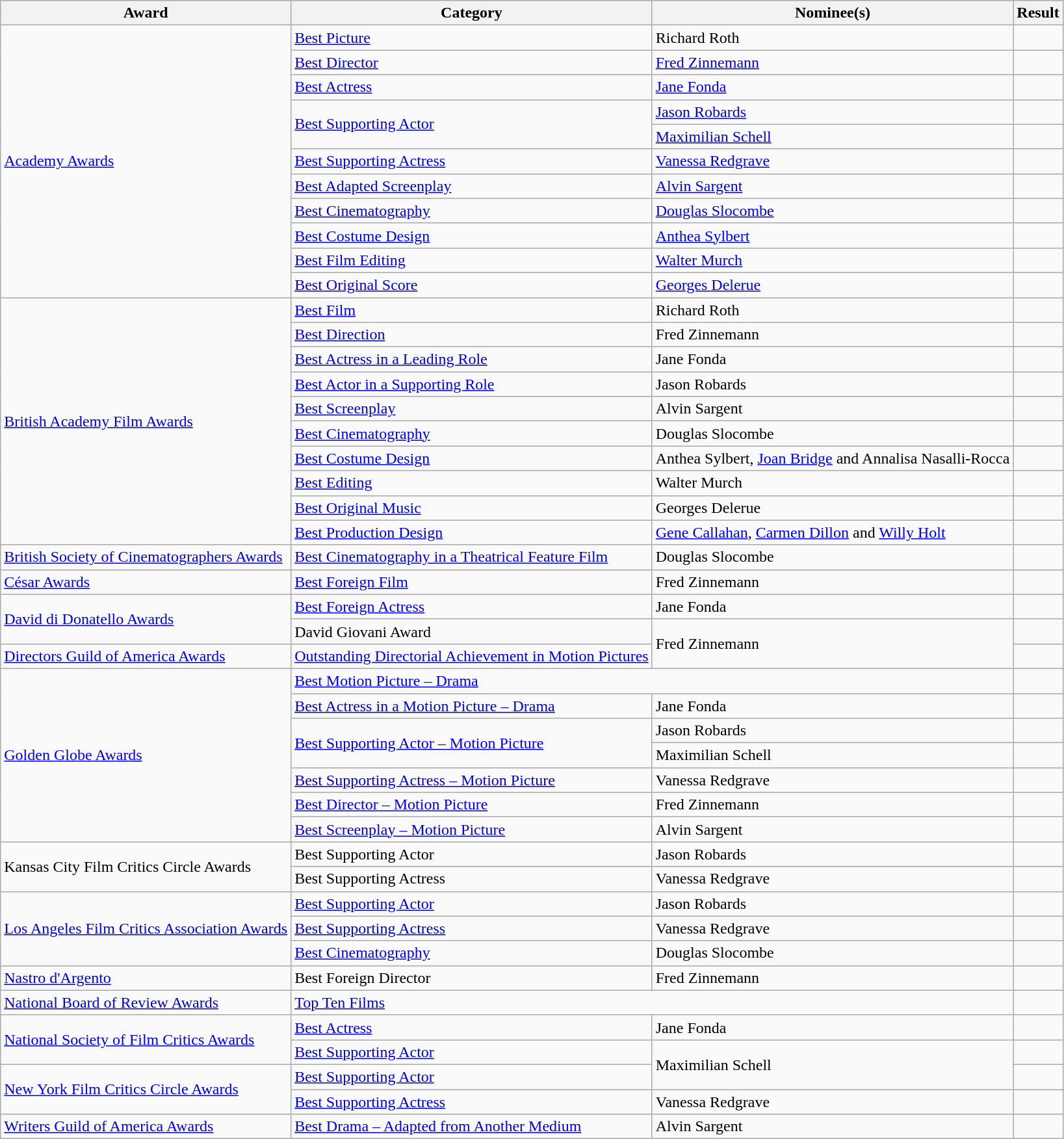<table class="wikitable sortable plainrowheaders">
<tr>
<th>Award</th>
<th>Category</th>
<th>Nominee(s)</th>
<th>Result</th>
</tr>
<tr>
<td rowspan="11"><a href='#'>Academy Awards</a></td>
<td><a href='#'>Best Picture</a></td>
<td>Richard Roth</td>
<td></td>
</tr>
<tr>
<td><a href='#'>Best Director</a></td>
<td><a href='#'>Fred Zinnemann</a></td>
<td></td>
</tr>
<tr>
<td><a href='#'>Best Actress</a></td>
<td><a href='#'>Jane Fonda</a></td>
<td></td>
</tr>
<tr>
<td rowspan="2"><a href='#'>Best Supporting Actor</a></td>
<td><a href='#'>Jason Robards</a></td>
<td></td>
</tr>
<tr>
<td><a href='#'>Maximilian Schell</a></td>
<td></td>
</tr>
<tr>
<td><a href='#'>Best Supporting Actress</a></td>
<td><a href='#'>Vanessa Redgrave</a></td>
<td></td>
</tr>
<tr>
<td><a href='#'>Best Adapted Screenplay</a></td>
<td><a href='#'>Alvin Sargent</a></td>
<td></td>
</tr>
<tr>
<td><a href='#'>Best Cinematography</a></td>
<td><a href='#'>Douglas Slocombe</a></td>
<td></td>
</tr>
<tr>
<td><a href='#'>Best Costume Design</a></td>
<td><a href='#'>Anthea Sylbert</a></td>
<td></td>
</tr>
<tr>
<td><a href='#'>Best Film Editing</a></td>
<td><a href='#'>Walter Murch</a></td>
<td></td>
</tr>
<tr>
<td><a href='#'>Best Original Score</a></td>
<td><a href='#'>Georges Delerue</a></td>
<td></td>
</tr>
<tr>
<td rowspan="10"><a href='#'>British Academy Film Awards</a></td>
<td><a href='#'>Best Film</a></td>
<td>Richard Roth</td>
<td></td>
</tr>
<tr>
<td><a href='#'>Best Direction</a></td>
<td>Fred Zinnemann</td>
<td></td>
</tr>
<tr>
<td><a href='#'>Best Actress in a Leading Role</a></td>
<td>Jane Fonda</td>
<td></td>
</tr>
<tr>
<td><a href='#'>Best Actor in a Supporting Role</a></td>
<td>Jason Robards</td>
<td></td>
</tr>
<tr>
<td><a href='#'>Best Screenplay</a></td>
<td>Alvin Sargent</td>
<td></td>
</tr>
<tr>
<td><a href='#'>Best Cinematography</a></td>
<td>Douglas Slocombe</td>
<td></td>
</tr>
<tr>
<td><a href='#'>Best Costume Design</a></td>
<td>Anthea Sylbert, <a href='#'>Joan Bridge</a> and Annalisa Nasalli-Rocca</td>
<td></td>
</tr>
<tr>
<td><a href='#'>Best Editing</a></td>
<td>Walter Murch</td>
<td></td>
</tr>
<tr>
<td><a href='#'>Best Original Music</a></td>
<td>Georges Delerue</td>
<td></td>
</tr>
<tr>
<td><a href='#'>Best Production Design</a></td>
<td><a href='#'>Gene Callahan</a>, <a href='#'>Carmen Dillon</a> and <a href='#'>Willy Holt</a></td>
<td></td>
</tr>
<tr>
<td><a href='#'>British Society of Cinematographers Awards</a></td>
<td><a href='#'>Best Cinematography in a Theatrical Feature Film</a></td>
<td>Douglas Slocombe</td>
<td></td>
</tr>
<tr>
<td><a href='#'>César Awards</a></td>
<td><a href='#'>Best Foreign Film</a></td>
<td>Fred Zinnemann</td>
<td></td>
</tr>
<tr>
<td rowspan="2"><a href='#'>David di Donatello Awards</a></td>
<td><a href='#'>Best Foreign Actress</a></td>
<td>Jane Fonda</td>
<td></td>
</tr>
<tr>
<td>David Giovani Award</td>
<td rowspan="2">Fred Zinnemann</td>
<td></td>
</tr>
<tr>
<td><a href='#'>Directors Guild of America Awards</a></td>
<td><a href='#'>Outstanding Directorial Achievement in Motion Pictures</a></td>
<td></td>
</tr>
<tr>
<td rowspan="7"><a href='#'>Golden Globe Awards</a></td>
<td colspan="2"><a href='#'>Best Motion Picture – Drama</a></td>
<td></td>
</tr>
<tr>
<td><a href='#'>Best Actress in a Motion Picture – Drama</a></td>
<td>Jane Fonda</td>
<td></td>
</tr>
<tr>
<td rowspan="2"><a href='#'>Best Supporting Actor – Motion Picture</a></td>
<td>Jason Robards</td>
<td></td>
</tr>
<tr>
<td>Maximilian Schell</td>
<td></td>
</tr>
<tr>
<td><a href='#'>Best Supporting Actress – Motion Picture</a></td>
<td>Vanessa Redgrave</td>
<td></td>
</tr>
<tr>
<td><a href='#'>Best Director – Motion Picture</a></td>
<td>Fred Zinnemann</td>
<td></td>
</tr>
<tr>
<td><a href='#'>Best Screenplay – Motion Picture</a></td>
<td>Alvin Sargent</td>
<td></td>
</tr>
<tr>
<td rowspan="2">Kansas City Film Critics Circle Awards</td>
<td>Best Supporting Actor</td>
<td>Jason Robards</td>
<td></td>
</tr>
<tr>
<td>Best Supporting Actress</td>
<td>Vanessa Redgrave</td>
<td></td>
</tr>
<tr>
<td rowspan="3"><a href='#'>Los Angeles Film Critics Association Awards</a></td>
<td><a href='#'>Best Supporting Actor</a></td>
<td>Jason Robards</td>
<td></td>
</tr>
<tr>
<td><a href='#'>Best Supporting Actress</a></td>
<td>Vanessa Redgrave</td>
<td></td>
</tr>
<tr>
<td><a href='#'>Best Cinematography</a></td>
<td>Douglas Slocombe</td>
<td></td>
</tr>
<tr>
<td><a href='#'>Nastro d'Argento</a></td>
<td>Best Foreign Director</td>
<td>Fred Zinnemann</td>
<td></td>
</tr>
<tr>
<td><a href='#'>National Board of Review Awards</a></td>
<td colspan="2"><a href='#'>Top Ten Films</a></td>
<td></td>
</tr>
<tr>
<td rowspan="2"><a href='#'>National Society of Film Critics Awards</a></td>
<td><a href='#'>Best Actress</a></td>
<td>Jane Fonda</td>
<td></td>
</tr>
<tr>
<td><a href='#'>Best Supporting Actor</a></td>
<td rowspan="2">Maximilian Schell</td>
<td></td>
</tr>
<tr>
<td rowspan="2"><a href='#'>New York Film Critics Circle Awards</a></td>
<td><a href='#'>Best Supporting Actor</a></td>
<td></td>
</tr>
<tr>
<td><a href='#'>Best Supporting Actress</a></td>
<td>Vanessa Redgrave</td>
<td></td>
</tr>
<tr>
<td><a href='#'>Writers Guild of America Awards</a></td>
<td><a href='#'>Best Drama – Adapted from Another Medium</a></td>
<td>Alvin Sargent</td>
<td></td>
</tr>
</table>
